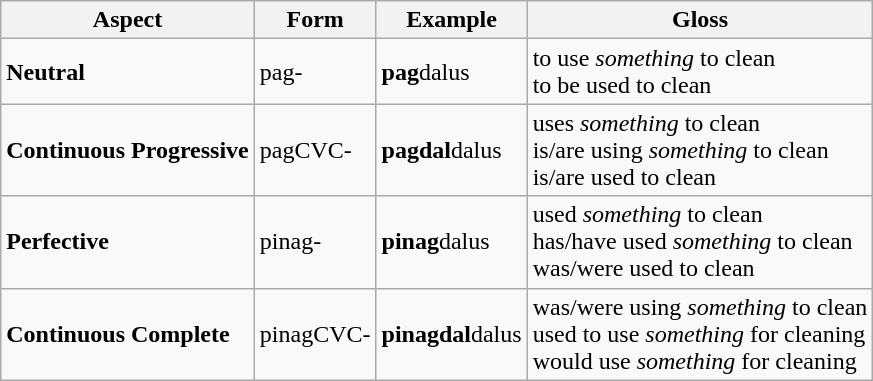<table class="wikitable" align="center">
<tr>
<th>Aspect</th>
<th>Form</th>
<th>Example</th>
<th>Gloss</th>
</tr>
<tr>
<td><strong>Neutral</strong></td>
<td>pag-</td>
<td><strong>pag</strong>dalus</td>
<td>to use <em>something</em> to clean<br>to be used to clean</td>
</tr>
<tr>
<td><strong>Continuous Progressive</strong></td>
<td>pagCVC-</td>
<td><strong>pagdal</strong>dalus</td>
<td>uses <em>something</em> to clean<br>is/are using <em>something</em> to clean<br>is/are used to clean</td>
</tr>
<tr>
<td><strong>Perfective</strong></td>
<td>pinag-</td>
<td><strong>pinag</strong>dalus</td>
<td>used <em>something</em> to clean<br>has/have used <em>something</em> to clean<br>was/were used to clean</td>
</tr>
<tr>
<td><strong>Continuous Complete</strong></td>
<td>pinagCVC-</td>
<td><strong>pinagdal</strong>dalus</td>
<td>was/were using <em>something</em> to clean<br>used to use <em>something</em> for cleaning<br>would use <em>something</em> for cleaning</td>
</tr>
</table>
